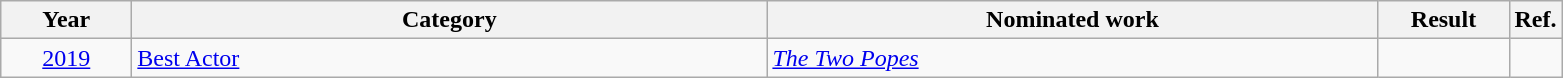<table class=wikitable>
<tr>
<th scope="col" style="width:5em;">Year</th>
<th scope="col" style="width:26em;">Category</th>
<th scope="col" style="width:25em;">Nominated work</th>
<th scope="col" style="width:5em;">Result</th>
<th>Ref.</th>
</tr>
<tr>
<td style="text-align:center;"><a href='#'>2019</a></td>
<td><a href='#'>Best Actor</a></td>
<td><em><a href='#'>The Two Popes</a></em></td>
<td></td>
<td style="text-align:center;"></td>
</tr>
</table>
